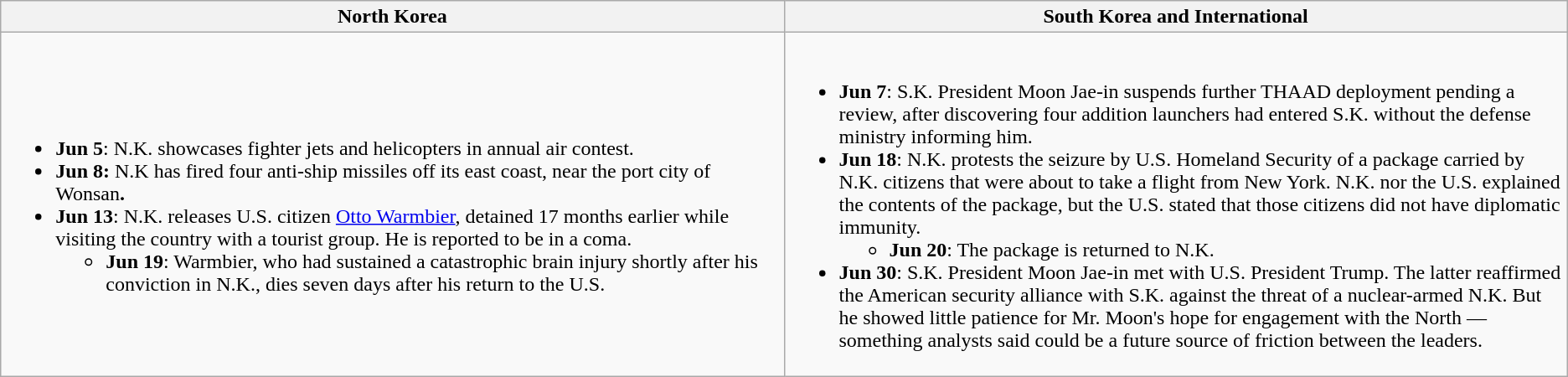<table class="wikitable" | class="wikitable" style="text-align: left">
<tr>
<th style="width: 50%;">North Korea</th>
<th style="width: 50%;">South Korea and International</th>
</tr>
<tr>
<td><br><ul><li><strong>Jun 5</strong>: N.K. showcases fighter jets and helicopters in annual air contest.</li><li><strong>Jun 8:</strong> N.K has fired four anti-ship missiles off its east coast, near the port city of Wonsan<strong>.</strong></li><li><strong>Jun 13</strong>: N.K. releases U.S. citizen <a href='#'>Otto Warmbier</a>, detained 17 months earlier while visiting the country with a tourist group. He is reported to be in a coma.<ul><li><strong>Jun 19</strong>: Warmbier, who had sustained a catastrophic brain injury shortly after his conviction in N.K., dies seven days after his return to the U.S.</li></ul></li></ul></td>
<td><br><ul><li><strong>Jun 7</strong>: S.K. President Moon Jae-in suspends further THAAD deployment pending a review, after discovering four addition launchers had entered S.K. without the defense ministry informing him.</li><li><strong>Jun 18</strong>: N.K. protests the seizure by U.S. Homeland Security of a package carried by N.K. citizens that were about to take a flight from New York. N.K. nor the U.S. explained the contents of the package, but the U.S. stated that those citizens did not have diplomatic immunity.<ul><li><strong>Jun 20</strong>: The package is returned to N.K.</li></ul></li><li><strong>Jun 30</strong>: S.K. President Moon Jae-in met with U.S. President Trump. The latter reaffirmed the American security alliance with S.K. against the threat of a nuclear-armed N.K. But he showed little patience for Mr. Moon's hope for engagement with the North — something analysts said could be a future source of friction between the leaders.</li></ul></td>
</tr>
</table>
